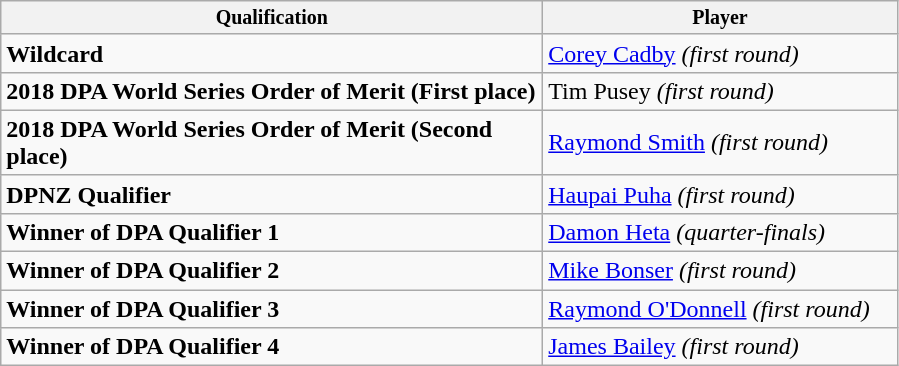<table class="wikitable">
<tr style="font-size:10pt;font-weight:bold">
<th width="355">Qualification</th>
<th width=230">Player</th>
</tr>
<tr>
<td><strong>Wildcard</strong></td>
<td> <a href='#'>Corey Cadby</a> <em>(first round)</em></td>
</tr>
<tr>
<td><strong>2018 DPA World Series Order of Merit (First place)</strong></td>
<td> Tim Pusey <em>(first round)</em></td>
</tr>
<tr>
<td><strong>2018 DPA World Series Order of Merit (Second place)</strong></td>
<td> <a href='#'>Raymond Smith</a> <em>(first round)</em></td>
</tr>
<tr>
<td><strong>DPNZ Qualifier</strong></td>
<td> <a href='#'>Haupai Puha</a> <em>(first round)</em></td>
</tr>
<tr>
<td><strong>Winner of DPA Qualifier 1</strong></td>
<td> <a href='#'>Damon Heta</a> <em>(quarter-finals)</em></td>
</tr>
<tr>
<td><strong>Winner of DPA Qualifier 2</strong></td>
<td> <a href='#'>Mike Bonser</a> <em>(first round)</em></td>
</tr>
<tr>
<td><strong>Winner of DPA Qualifier 3</strong></td>
<td> <a href='#'>Raymond O'Donnell</a> <em>(first round)</em></td>
</tr>
<tr>
<td><strong>Winner of DPA Qualifier 4</strong></td>
<td> <a href='#'>James Bailey</a> <em>(first round)</em></td>
</tr>
</table>
